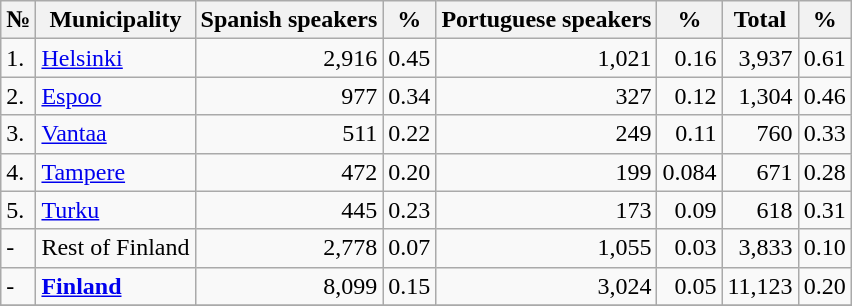<table class="wikitable sortable">
<tr>
<th>№</th>
<th>Municipality</th>
<th>Spanish speakers</th>
<th>%</th>
<th>Portuguese speakers</th>
<th>%</th>
<th>Total</th>
<th>%</th>
</tr>
<tr>
<td>1.</td>
<td><a href='#'>Helsinki</a></td>
<td align=right>2,916</td>
<td align=right>0.45</td>
<td align=right>1,021</td>
<td align=right>0.16</td>
<td align=right>3,937</td>
<td align=right>0.61</td>
</tr>
<tr>
<td>2.</td>
<td><a href='#'>Espoo</a></td>
<td align=right>977</td>
<td align=right>0.34</td>
<td align=right>327</td>
<td align=right>0.12</td>
<td align=right>1,304</td>
<td align=right>0.46</td>
</tr>
<tr>
<td>3.</td>
<td><a href='#'>Vantaa</a></td>
<td align=right>511</td>
<td align=right>0.22</td>
<td align=right>249</td>
<td align=right>0.11</td>
<td align=right>760</td>
<td align=right>0.33</td>
</tr>
<tr>
<td>4.</td>
<td><a href='#'>Tampere</a></td>
<td align=right>472</td>
<td align=right>0.20</td>
<td align=right>199</td>
<td align=right>0.084</td>
<td align=right>671</td>
<td align=right>0.28</td>
</tr>
<tr>
<td>5.</td>
<td><a href='#'>Turku</a></td>
<td align=right>445</td>
<td align=right>0.23</td>
<td align=right>173</td>
<td align=right>0.09</td>
<td align=right>618</td>
<td align=right>0.31</td>
</tr>
<tr>
<td>-</td>
<td>Rest of Finland</td>
<td align=right>2,778</td>
<td align=right>0.07</td>
<td align=right>1,055</td>
<td align=right>0.03</td>
<td align=right>3,833</td>
<td align=right>0.10</td>
</tr>
<tr>
<td>-</td>
<td><strong><a href='#'>Finland</a></strong></td>
<td align=right>8,099</td>
<td align=right>0.15</td>
<td align=right>3,024</td>
<td align=right>0.05</td>
<td align=right>11,123</td>
<td align=right>0.20</td>
</tr>
<tr>
</tr>
</table>
